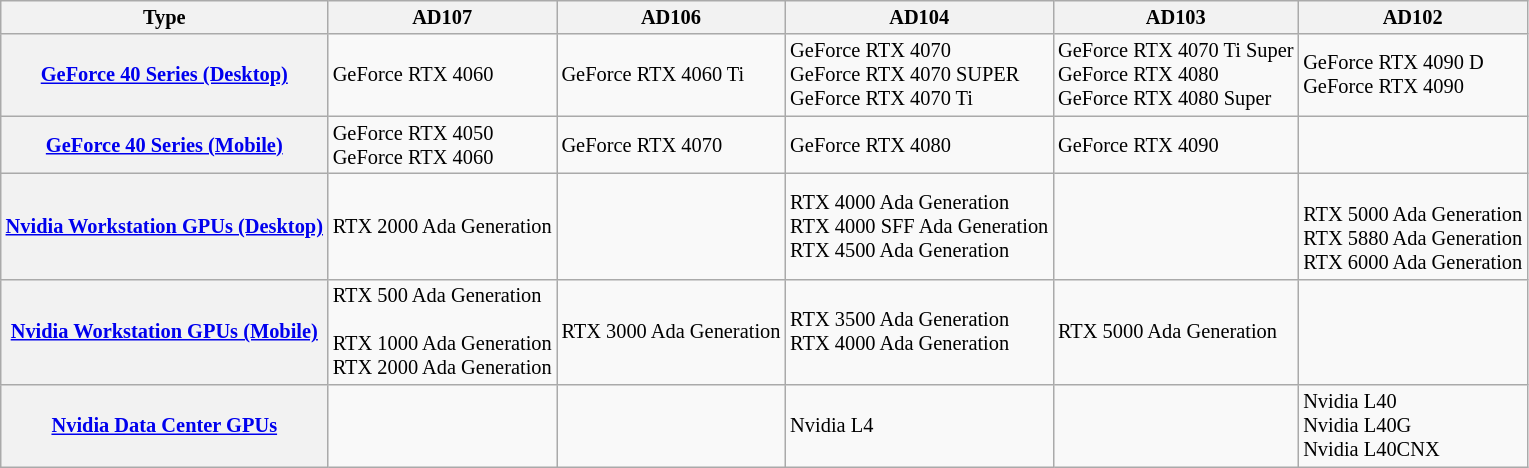<table class="wikitable" style="font-size:85%; text-align:left;">
<tr>
<th>Type</th>
<th>AD107</th>
<th>AD106</th>
<th>AD104</th>
<th>AD103</th>
<th>AD102</th>
</tr>
<tr>
<th><a href='#'>GeForce 40 Series (Desktop)</a></th>
<td>GeForce RTX 4060</td>
<td>GeForce RTX 4060 Ti</td>
<td>GeForce RTX 4070<br>GeForce RTX 4070 SUPER<br>GeForce RTX 4070 Ti</td>
<td>GeForce RTX 4070 Ti Super<br>GeForce RTX 4080<br>GeForce RTX 4080 Super</td>
<td>GeForce RTX 4090 D<br>GeForce RTX 4090</td>
</tr>
<tr>
<th><a href='#'>GeForce 40 Series (Mobile)</a></th>
<td>GeForce RTX 4050<br>GeForce RTX 4060</td>
<td>GeForce RTX 4070</td>
<td>GeForce RTX 4080</td>
<td>GeForce RTX 4090</td>
<td></td>
</tr>
<tr>
<th><a href='#'>Nvidia Workstation GPUs (Desktop)</a></th>
<td>RTX 2000 Ada Generation</td>
<td></td>
<td>RTX 4000 Ada Generation<br>RTX 4000 SFF Ada Generation<br>RTX 4500 Ada Generation</td>
<td></td>
<td><br>RTX 5000 Ada Generation<br>RTX 5880 Ada Generation<br>RTX 6000 Ada Generation</td>
</tr>
<tr>
<th><a href='#'>Nvidia Workstation GPUs (Mobile)</a></th>
<td>RTX 500 Ada Generation<br><br>RTX 1000 Ada Generation<br>
RTX 2000 Ada Generation</td>
<td>RTX 3000 Ada Generation</td>
<td>RTX 3500 Ada Generation<br>RTX 4000 Ada Generation</td>
<td>RTX 5000 Ada Generation</td>
<td></td>
</tr>
<tr>
<th><a href='#'>Nvidia Data Center GPUs</a></th>
<td></td>
<td></td>
<td>Nvidia L4</td>
<td></td>
<td>Nvidia L40<br>Nvidia L40G<br>Nvidia L40CNX</td>
</tr>
</table>
